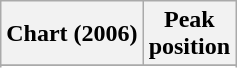<table class="wikitable plainrowheaders" style="text-align:center">
<tr>
<th scope="col">Chart (2006)</th>
<th scope="col">Peak<br>position</th>
</tr>
<tr>
</tr>
<tr>
</tr>
</table>
